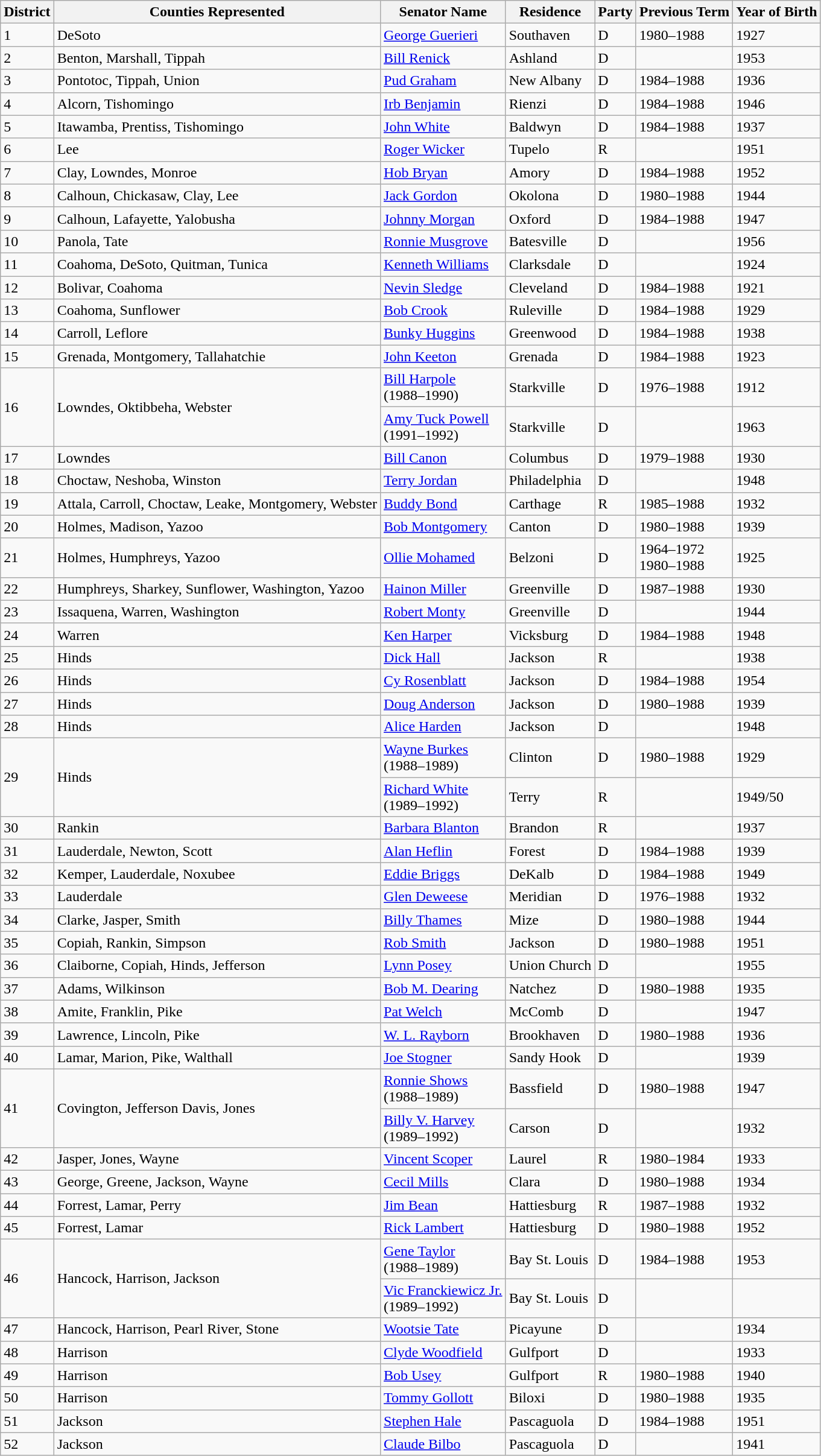<table class="wikitable">
<tr>
<th>District</th>
<th>Counties Represented</th>
<th>Senator Name</th>
<th>Residence</th>
<th>Party</th>
<th>Previous Term</th>
<th>Year of Birth</th>
</tr>
<tr>
<td>1</td>
<td>DeSoto</td>
<td><a href='#'>George Guerieri</a></td>
<td>Southaven</td>
<td>D</td>
<td>1980–1988</td>
<td>1927</td>
</tr>
<tr>
<td>2</td>
<td>Benton, Marshall, Tippah</td>
<td><a href='#'>Bill Renick</a></td>
<td>Ashland</td>
<td>D</td>
<td></td>
<td>1953</td>
</tr>
<tr>
<td>3</td>
<td>Pontotoc, Tippah, Union</td>
<td><a href='#'>Pud Graham</a></td>
<td>New Albany</td>
<td>D</td>
<td>1984–1988</td>
<td>1936</td>
</tr>
<tr>
<td>4</td>
<td>Alcorn, Tishomingo</td>
<td><a href='#'>Irb Benjamin</a></td>
<td>Rienzi</td>
<td>D</td>
<td>1984–1988</td>
<td>1946</td>
</tr>
<tr>
<td>5</td>
<td>Itawamba, Prentiss, Tishomingo</td>
<td><a href='#'>John White</a></td>
<td>Baldwyn</td>
<td>D</td>
<td>1984–1988</td>
<td>1937</td>
</tr>
<tr>
<td>6</td>
<td>Lee</td>
<td><a href='#'>Roger Wicker</a></td>
<td>Tupelo</td>
<td>R</td>
<td></td>
<td>1951</td>
</tr>
<tr>
<td>7</td>
<td>Clay, Lowndes, Monroe</td>
<td><a href='#'>Hob Bryan</a></td>
<td>Amory</td>
<td>D</td>
<td>1984–1988</td>
<td>1952</td>
</tr>
<tr>
<td>8</td>
<td>Calhoun, Chickasaw, Clay, Lee</td>
<td><a href='#'>Jack Gordon</a></td>
<td>Okolona</td>
<td>D</td>
<td>1980–1988</td>
<td>1944</td>
</tr>
<tr>
<td>9</td>
<td>Calhoun, Lafayette, Yalobusha</td>
<td><a href='#'>Johnny Morgan</a></td>
<td>Oxford</td>
<td>D</td>
<td>1984–1988</td>
<td>1947</td>
</tr>
<tr>
<td>10</td>
<td>Panola, Tate</td>
<td><a href='#'>Ronnie Musgrove</a></td>
<td>Batesville</td>
<td>D</td>
<td></td>
<td>1956</td>
</tr>
<tr>
<td>11</td>
<td>Coahoma, DeSoto, Quitman, Tunica</td>
<td><a href='#'>Kenneth Williams</a></td>
<td>Clarksdale</td>
<td>D</td>
<td></td>
<td>1924</td>
</tr>
<tr>
<td>12</td>
<td>Bolivar, Coahoma</td>
<td><a href='#'>Nevin Sledge</a></td>
<td>Cleveland</td>
<td>D</td>
<td>1984–1988</td>
<td>1921</td>
</tr>
<tr>
<td>13</td>
<td>Coahoma, Sunflower</td>
<td><a href='#'>Bob Crook</a></td>
<td>Ruleville</td>
<td>D</td>
<td>1984–1988</td>
<td>1929</td>
</tr>
<tr>
<td>14</td>
<td>Carroll, Leflore</td>
<td><a href='#'>Bunky Huggins</a></td>
<td>Greenwood</td>
<td>D</td>
<td>1984–1988</td>
<td>1938</td>
</tr>
<tr>
<td>15</td>
<td>Grenada, Montgomery, Tallahatchie</td>
<td><a href='#'>John Keeton</a></td>
<td>Grenada</td>
<td>D</td>
<td>1984–1988</td>
<td>1923</td>
</tr>
<tr>
<td rowspan="2">16</td>
<td rowspan="2">Lowndes, Oktibbeha, Webster</td>
<td><a href='#'>Bill Harpole</a><br>(1988–1990)</td>
<td>Starkville</td>
<td>D</td>
<td>1976–1988</td>
<td>1912</td>
</tr>
<tr>
<td><a href='#'>Amy Tuck Powell</a><br>(1991–1992)</td>
<td>Starkville</td>
<td>D</td>
<td></td>
<td>1963</td>
</tr>
<tr>
<td>17</td>
<td>Lowndes</td>
<td><a href='#'>Bill Canon</a></td>
<td>Columbus</td>
<td>D</td>
<td>1979–1988</td>
<td>1930</td>
</tr>
<tr>
<td>18</td>
<td>Choctaw, Neshoba, Winston</td>
<td><a href='#'>Terry Jordan</a></td>
<td>Philadelphia</td>
<td>D</td>
<td></td>
<td>1948</td>
</tr>
<tr>
<td>19</td>
<td>Attala, Carroll, Choctaw, Leake, Montgomery, Webster</td>
<td><a href='#'>Buddy Bond</a></td>
<td>Carthage</td>
<td>R</td>
<td>1985–1988</td>
<td>1932</td>
</tr>
<tr>
<td>20</td>
<td>Holmes, Madison, Yazoo</td>
<td><a href='#'>Bob Montgomery</a></td>
<td>Canton</td>
<td>D</td>
<td>1980–1988</td>
<td>1939</td>
</tr>
<tr>
<td>21</td>
<td>Holmes, Humphreys, Yazoo</td>
<td><a href='#'>Ollie Mohamed</a></td>
<td>Belzoni</td>
<td>D</td>
<td>1964–1972<br>1980–1988</td>
<td>1925</td>
</tr>
<tr>
<td>22</td>
<td>Humphreys, Sharkey, Sunflower, Washington, Yazoo</td>
<td><a href='#'>Hainon Miller</a></td>
<td>Greenville</td>
<td>D</td>
<td>1987–1988</td>
<td>1930</td>
</tr>
<tr>
<td>23</td>
<td>Issaquena, Warren, Washington</td>
<td><a href='#'>Robert Monty</a></td>
<td>Greenville</td>
<td>D</td>
<td></td>
<td>1944</td>
</tr>
<tr>
<td>24</td>
<td>Warren</td>
<td><a href='#'>Ken Harper</a></td>
<td>Vicksburg</td>
<td>D</td>
<td>1984–1988</td>
<td>1948</td>
</tr>
<tr>
<td>25</td>
<td>Hinds</td>
<td><a href='#'>Dick Hall</a></td>
<td>Jackson</td>
<td>R</td>
<td></td>
<td>1938</td>
</tr>
<tr>
<td>26</td>
<td>Hinds</td>
<td><a href='#'>Cy Rosenblatt</a></td>
<td>Jackson</td>
<td>D</td>
<td>1984–1988</td>
<td>1954</td>
</tr>
<tr>
<td>27</td>
<td>Hinds</td>
<td><a href='#'>Doug Anderson</a></td>
<td>Jackson</td>
<td>D</td>
<td>1980–1988</td>
<td>1939</td>
</tr>
<tr>
<td>28</td>
<td>Hinds</td>
<td><a href='#'>Alice Harden</a></td>
<td>Jackson</td>
<td>D</td>
<td></td>
<td>1948</td>
</tr>
<tr>
<td rowspan="2">29</td>
<td rowspan="2">Hinds</td>
<td><a href='#'>Wayne Burkes</a><br>(1988–1989)</td>
<td>Clinton</td>
<td>D</td>
<td>1980–1988</td>
<td>1929</td>
</tr>
<tr>
<td><a href='#'>Richard White</a><br>(1989–1992)</td>
<td>Terry</td>
<td>R</td>
<td></td>
<td>1949/50</td>
</tr>
<tr>
<td>30</td>
<td>Rankin</td>
<td><a href='#'>Barbara Blanton</a></td>
<td>Brandon</td>
<td>R</td>
<td></td>
<td>1937</td>
</tr>
<tr>
<td>31</td>
<td>Lauderdale, Newton, Scott</td>
<td><a href='#'>Alan Heflin</a></td>
<td>Forest</td>
<td>D</td>
<td>1984–1988</td>
<td>1939</td>
</tr>
<tr>
<td>32</td>
<td>Kemper, Lauderdale, Noxubee</td>
<td><a href='#'>Eddie Briggs</a></td>
<td>DeKalb</td>
<td>D</td>
<td>1984–1988</td>
<td>1949</td>
</tr>
<tr>
<td>33</td>
<td>Lauderdale</td>
<td><a href='#'>Glen Deweese</a></td>
<td>Meridian</td>
<td>D</td>
<td>1976–1988</td>
<td>1932</td>
</tr>
<tr>
<td>34</td>
<td>Clarke, Jasper, Smith</td>
<td><a href='#'>Billy Thames</a></td>
<td>Mize</td>
<td>D</td>
<td>1980–1988</td>
<td>1944</td>
</tr>
<tr>
<td>35</td>
<td>Copiah, Rankin, Simpson</td>
<td><a href='#'>Rob Smith</a></td>
<td>Jackson</td>
<td>D</td>
<td>1980–1988</td>
<td>1951</td>
</tr>
<tr>
<td>36</td>
<td>Claiborne, Copiah, Hinds, Jefferson</td>
<td><a href='#'>Lynn Posey</a></td>
<td>Union Church</td>
<td>D</td>
<td></td>
<td>1955</td>
</tr>
<tr>
<td>37</td>
<td>Adams, Wilkinson</td>
<td><a href='#'>Bob M. Dearing</a></td>
<td>Natchez</td>
<td>D</td>
<td>1980–1988</td>
<td>1935</td>
</tr>
<tr>
<td>38</td>
<td>Amite, Franklin, Pike</td>
<td><a href='#'>Pat Welch</a></td>
<td>McComb</td>
<td>D</td>
<td></td>
<td>1947</td>
</tr>
<tr>
<td>39</td>
<td>Lawrence, Lincoln, Pike</td>
<td><a href='#'>W. L. Rayborn</a></td>
<td>Brookhaven</td>
<td>D</td>
<td>1980–1988</td>
<td>1936</td>
</tr>
<tr>
<td>40</td>
<td>Lamar, Marion, Pike, Walthall</td>
<td><a href='#'>Joe Stogner</a></td>
<td>Sandy Hook</td>
<td>D</td>
<td></td>
<td>1939</td>
</tr>
<tr>
<td rowspan="2">41</td>
<td rowspan="2">Covington, Jefferson Davis, Jones</td>
<td><a href='#'>Ronnie Shows</a><br>(1988–1989)</td>
<td>Bassfield</td>
<td>D</td>
<td>1980–1988</td>
<td>1947</td>
</tr>
<tr>
<td><a href='#'>Billy V. Harvey</a><br>(1989–1992)</td>
<td>Carson</td>
<td>D</td>
<td></td>
<td>1932</td>
</tr>
<tr>
<td>42</td>
<td>Jasper, Jones, Wayne</td>
<td><a href='#'>Vincent Scoper</a></td>
<td>Laurel</td>
<td>R</td>
<td>1980–1984</td>
<td>1933</td>
</tr>
<tr>
<td>43</td>
<td>George, Greene, Jackson, Wayne</td>
<td><a href='#'>Cecil Mills</a></td>
<td>Clara</td>
<td>D</td>
<td>1980–1988</td>
<td>1934</td>
</tr>
<tr>
<td>44</td>
<td>Forrest, Lamar, Perry</td>
<td><a href='#'>Jim Bean</a></td>
<td>Hattiesburg</td>
<td>R</td>
<td>1987–1988</td>
<td>1932</td>
</tr>
<tr>
<td>45</td>
<td>Forrest, Lamar</td>
<td><a href='#'>Rick Lambert</a></td>
<td>Hattiesburg</td>
<td>D</td>
<td>1980–1988</td>
<td>1952</td>
</tr>
<tr>
<td rowspan="2">46</td>
<td rowspan="2">Hancock, Harrison, Jackson</td>
<td><a href='#'>Gene Taylor</a><br>(1988–1989)</td>
<td>Bay St. Louis</td>
<td>D</td>
<td>1984–1988</td>
<td>1953</td>
</tr>
<tr>
<td><a href='#'>Vic Franckiewicz Jr.</a><br>(1989–1992)</td>
<td>Bay St. Louis</td>
<td>D</td>
<td></td>
<td></td>
</tr>
<tr>
<td>47</td>
<td>Hancock, Harrison, Pearl River, Stone</td>
<td><a href='#'>Wootsie Tate</a></td>
<td>Picayune</td>
<td>D</td>
<td></td>
<td>1934</td>
</tr>
<tr>
<td>48</td>
<td>Harrison</td>
<td><a href='#'>Clyde Woodfield</a></td>
<td>Gulfport</td>
<td>D</td>
<td></td>
<td>1933</td>
</tr>
<tr>
<td>49</td>
<td>Harrison</td>
<td><a href='#'>Bob Usey</a></td>
<td>Gulfport</td>
<td>R</td>
<td>1980–1988</td>
<td>1940</td>
</tr>
<tr>
<td>50</td>
<td>Harrison</td>
<td><a href='#'>Tommy Gollott</a></td>
<td>Biloxi</td>
<td>D</td>
<td>1980–1988</td>
<td>1935</td>
</tr>
<tr>
<td>51</td>
<td>Jackson</td>
<td><a href='#'>Stephen Hale</a></td>
<td>Pascaguola</td>
<td>D</td>
<td>1984–1988</td>
<td>1951</td>
</tr>
<tr>
<td>52</td>
<td>Jackson</td>
<td><a href='#'>Claude Bilbo</a></td>
<td>Pascaguola</td>
<td>D</td>
<td></td>
<td>1941</td>
</tr>
</table>
